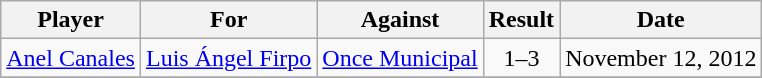<table class="wikitable sortable">
<tr>
<th>Player</th>
<th>For</th>
<th>Against</th>
<th style="text-align:center;">Result</th>
<th>Date</th>
</tr>
<tr>
<td> <a href='#'>Anel Canales</a></td>
<td><a href='#'>Luis Ángel Firpo</a></td>
<td><a href='#'>Once Municipal</a></td>
<td align=center>1–3</td>
<td>November 12, 2012</td>
</tr>
<tr>
</tr>
</table>
